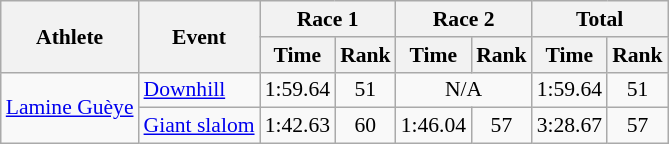<table class="wikitable" style="font-size:90%">
<tr>
<th rowspan="2">Athlete</th>
<th rowspan="2">Event</th>
<th colspan="2">Race 1</th>
<th colspan="2">Race 2</th>
<th colspan="2">Total</th>
</tr>
<tr>
<th>Time</th>
<th>Rank</th>
<th>Time</th>
<th>Rank</th>
<th>Time</th>
<th>Rank</th>
</tr>
<tr>
<td rowspan=2><a href='#'>Lamine Guèye</a></td>
<td><a href='#'>Downhill</a></td>
<td align="center">1:59.64</td>
<td align="center">51</td>
<td align="center" colspan="2">N/A</td>
<td align="center">1:59.64</td>
<td align="center">51</td>
</tr>
<tr>
<td><a href='#'>Giant slalom</a></td>
<td align="center">1:42.63</td>
<td align="center">60</td>
<td align="center">1:46.04</td>
<td align="center">57</td>
<td align="center">3:28.67</td>
<td align="center">57</td>
</tr>
</table>
